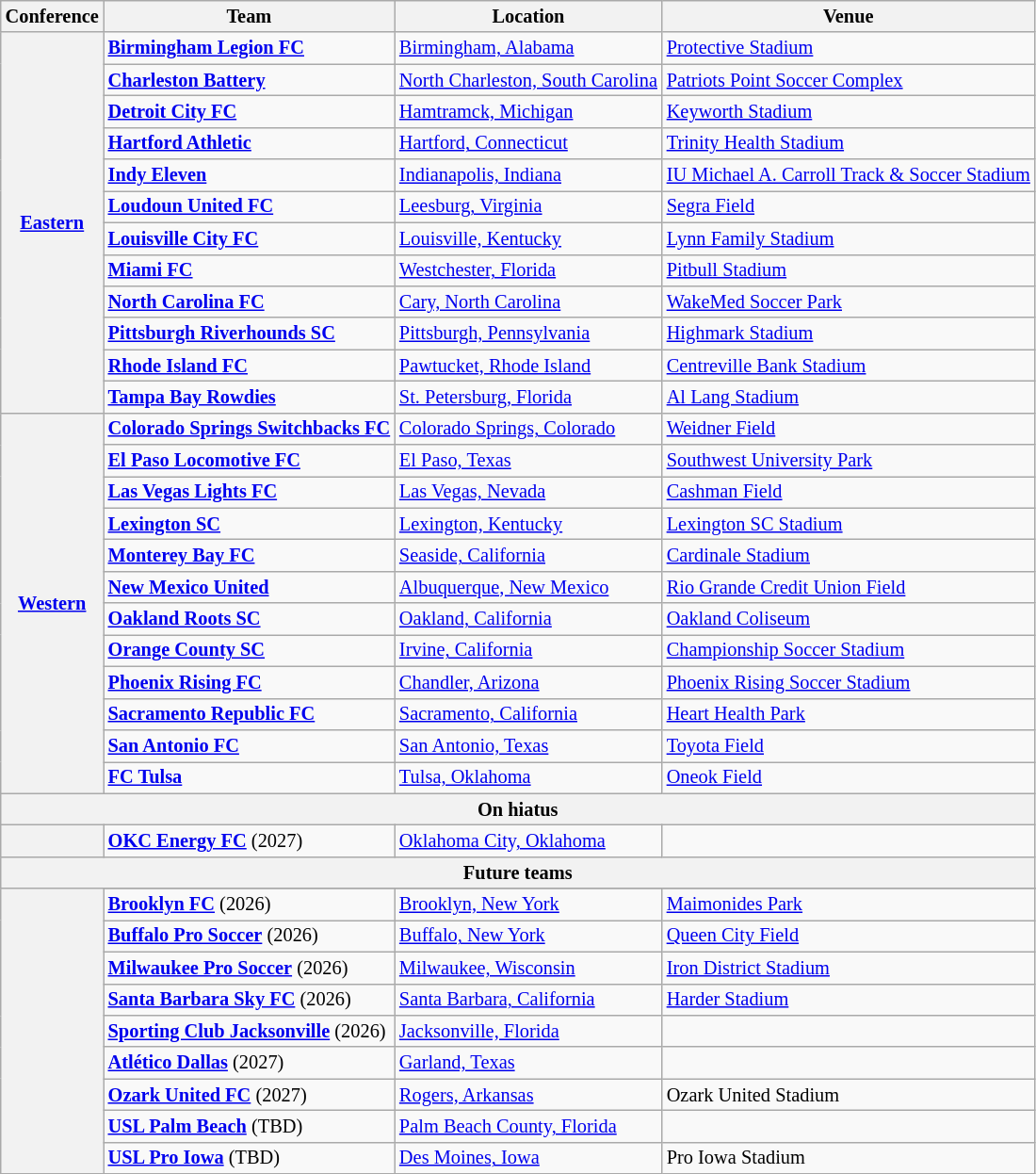<table class="wikitable" style="font-size:85%">
<tr>
<th>Conference</th>
<th>Team</th>
<th>Location</th>
<th>Venue</th>
</tr>
<tr>
<th rowspan="12"><a href='#'>Eastern</a></th>
<td><strong><a href='#'>Birmingham Legion FC</a></strong></td>
<td><a href='#'>Birmingham, Alabama</a></td>
<td><a href='#'>Protective Stadium</a></td>
</tr>
<tr>
<td><strong><a href='#'>Charleston Battery</a></strong></td>
<td><a href='#'>North Charleston, South Carolina</a></td>
<td><a href='#'>Patriots Point Soccer Complex</a></td>
</tr>
<tr>
<td><strong><a href='#'>Detroit City FC</a></strong></td>
<td><a href='#'>Hamtramck, Michigan</a></td>
<td><a href='#'>Keyworth Stadium</a></td>
</tr>
<tr>
<td><strong><a href='#'>Hartford Athletic</a></strong></td>
<td><a href='#'>Hartford, Connecticut</a></td>
<td><a href='#'>Trinity Health Stadium</a></td>
</tr>
<tr>
<td><strong><a href='#'>Indy Eleven</a></strong></td>
<td><a href='#'>Indianapolis, Indiana</a></td>
<td><a href='#'>IU Michael A. Carroll Track & Soccer Stadium</a></td>
</tr>
<tr>
<td><strong><a href='#'>Loudoun United FC</a></strong></td>
<td><a href='#'>Leesburg, Virginia</a></td>
<td><a href='#'>Segra Field</a></td>
</tr>
<tr>
<td><strong><a href='#'>Louisville City FC</a></strong></td>
<td><a href='#'>Louisville, Kentucky</a></td>
<td><a href='#'>Lynn Family Stadium</a></td>
</tr>
<tr>
<td><strong><a href='#'>Miami FC</a></strong></td>
<td><a href='#'>Westchester, Florida</a></td>
<td><a href='#'>Pitbull Stadium</a></td>
</tr>
<tr>
<td><strong><a href='#'>North Carolina FC</a></strong></td>
<td><a href='#'>Cary, North Carolina</a></td>
<td><a href='#'>WakeMed Soccer Park</a></td>
</tr>
<tr>
<td><strong><a href='#'>Pittsburgh Riverhounds SC</a></strong></td>
<td><a href='#'>Pittsburgh, Pennsylvania</a></td>
<td><a href='#'>Highmark Stadium</a></td>
</tr>
<tr>
<td><strong><a href='#'>Rhode Island FC</a></strong></td>
<td><a href='#'>Pawtucket, Rhode Island</a></td>
<td><a href='#'>Centreville Bank Stadium</a></td>
</tr>
<tr>
<td><strong><a href='#'>Tampa Bay Rowdies</a></strong></td>
<td><a href='#'>St. Petersburg, Florida</a></td>
<td><a href='#'>Al Lang Stadium</a></td>
</tr>
<tr>
<th rowspan="12"><a href='#'>Western</a></th>
<td><strong><a href='#'>Colorado Springs Switchbacks FC</a></strong></td>
<td><a href='#'>Colorado Springs, Colorado</a></td>
<td><a href='#'>Weidner Field</a></td>
</tr>
<tr>
<td><strong><a href='#'>El Paso Locomotive FC</a></strong></td>
<td><a href='#'>El Paso, Texas</a></td>
<td><a href='#'>Southwest University Park</a></td>
</tr>
<tr>
<td><strong><a href='#'>Las Vegas Lights FC</a></strong></td>
<td><a href='#'>Las Vegas, Nevada</a></td>
<td><a href='#'>Cashman Field</a></td>
</tr>
<tr>
<td><strong><a href='#'>Lexington SC</a></strong></td>
<td><a href='#'>Lexington, Kentucky</a></td>
<td><a href='#'>Lexington SC Stadium</a></td>
</tr>
<tr>
<td><strong><a href='#'>Monterey Bay FC</a></strong></td>
<td><a href='#'>Seaside, California</a></td>
<td><a href='#'>Cardinale Stadium</a></td>
</tr>
<tr>
<td><strong><a href='#'>New Mexico United</a></strong></td>
<td><a href='#'>Albuquerque, New Mexico</a></td>
<td><a href='#'>Rio Grande Credit Union Field</a></td>
</tr>
<tr>
<td><strong><a href='#'>Oakland Roots SC</a></strong></td>
<td><a href='#'>Oakland, California</a></td>
<td><a href='#'>Oakland Coliseum</a></td>
</tr>
<tr>
<td><strong><a href='#'>Orange County SC</a></strong></td>
<td><a href='#'>Irvine, California</a></td>
<td><a href='#'>Championship Soccer Stadium</a></td>
</tr>
<tr>
<td><strong><a href='#'>Phoenix Rising FC</a></strong></td>
<td><a href='#'>Chandler, Arizona</a></td>
<td><a href='#'>Phoenix Rising Soccer Stadium</a></td>
</tr>
<tr>
<td><strong><a href='#'>Sacramento Republic FC</a></strong></td>
<td><a href='#'>Sacramento, California</a></td>
<td><a href='#'>Heart Health Park</a></td>
</tr>
<tr>
<td><strong><a href='#'>San Antonio FC</a></strong></td>
<td><a href='#'>San Antonio, Texas</a></td>
<td><a href='#'>Toyota Field</a></td>
</tr>
<tr>
<td><strong><a href='#'>FC Tulsa</a></strong></td>
<td><a href='#'>Tulsa, Oklahoma</a></td>
<td><a href='#'>Oneok Field</a></td>
</tr>
<tr>
<th colspan="4">On hiatus</th>
</tr>
<tr>
<th></th>
<td><strong><a href='#'>OKC Energy FC</a></strong> (2027)</td>
<td><a href='#'>Oklahoma City, Oklahoma</a></td>
<td></td>
</tr>
<tr>
<th colspan="4">Future teams</th>
</tr>
<tr>
<th rowspan="10"></th>
</tr>
<tr>
<td><strong><a href='#'>Brooklyn FC</a></strong> (2026)</td>
<td><a href='#'>Brooklyn, New York</a></td>
<td><a href='#'>Maimonides Park</a></td>
</tr>
<tr>
<td><strong><a href='#'>Buffalo Pro Soccer</a></strong> (2026)</td>
<td><a href='#'>Buffalo, New York</a></td>
<td><a href='#'>Queen City Field</a></td>
</tr>
<tr>
<td><strong><a href='#'>Milwaukee Pro Soccer</a></strong> (2026)</td>
<td><a href='#'>Milwaukee, Wisconsin</a></td>
<td><a href='#'>Iron District Stadium</a></td>
</tr>
<tr>
<td><strong><a href='#'>Santa Barbara Sky FC</a></strong> (2026)</td>
<td><a href='#'>Santa Barbara, California</a></td>
<td><a href='#'>Harder Stadium</a></td>
</tr>
<tr>
<td><strong><a href='#'>Sporting Club Jacksonville</a></strong> (2026)</td>
<td><a href='#'>Jacksonville, Florida</a></td>
<td></td>
</tr>
<tr>
<td><strong><a href='#'>Atlético Dallas</a></strong> (2027)</td>
<td><a href='#'>Garland, Texas</a></td>
<td></td>
</tr>
<tr>
<td><strong><a href='#'>Ozark United FC</a></strong> (2027)</td>
<td><a href='#'>Rogers, Arkansas</a></td>
<td>Ozark United Stadium</td>
</tr>
<tr>
<td><strong><a href='#'>USL Palm Beach</a></strong> (TBD)</td>
<td><a href='#'>Palm Beach County, Florida</a></td>
<td></td>
</tr>
<tr>
<td><strong><a href='#'>USL Pro Iowa</a></strong> (TBD)</td>
<td><a href='#'>Des Moines, Iowa</a></td>
<td>Pro Iowa Stadium</td>
</tr>
</table>
